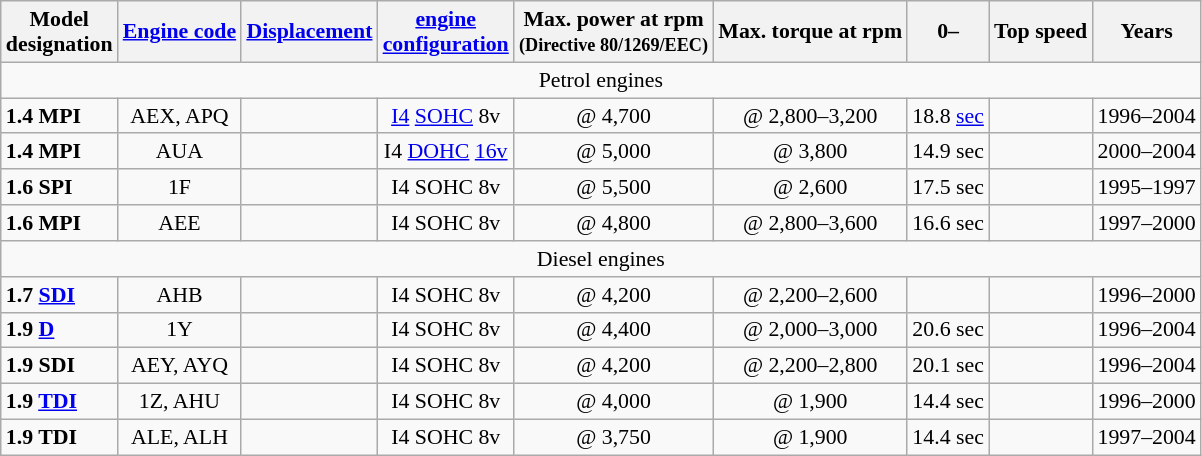<table class="wikitable" style="text-align:center; font-size:91%;">
<tr>
<th>Model<br>designation</th>
<th><a href='#'>Engine code</a></th>
<th><a href='#'>Displacement</a></th>
<th><a href='#'>engine<br>configuration</a></th>
<th>Max. power at rpm<br><small>(Directive 80/1269/EEC)</small></th>
<th>Max. torque at rpm</th>
<th>0–</th>
<th>Top speed</th>
<th>Years</th>
</tr>
<tr>
<td colspan="9" >Petrol engines</td>
</tr>
<tr>
<td align="left"><strong>1.4 MPI</strong></td>
<td>AEX, APQ</td>
<td></td>
<td><a href='#'>I4</a> <a href='#'>SOHC</a> 8v</td>
<td> @ 4,700</td>
<td> @ 2,800–3,200</td>
<td>18.8 <a href='#'>sec</a></td>
<td></td>
<td>1996–2004</td>
</tr>
<tr>
<td align="left"><strong>1.4 MPI</strong></td>
<td>AUA</td>
<td></td>
<td>I4 <a href='#'>DOHC</a> <a href='#'>16v</a></td>
<td> @ 5,000</td>
<td> @ 3,800</td>
<td>14.9 sec</td>
<td></td>
<td>2000–2004</td>
</tr>
<tr>
<td align="left"><strong>1.6 SPI</strong></td>
<td>1F</td>
<td></td>
<td>I4 SOHC 8v</td>
<td> @ 5,500</td>
<td> @ 2,600</td>
<td>17.5 sec</td>
<td></td>
<td>1995–1997</td>
</tr>
<tr>
<td align="left"><strong>1.6 MPI</strong></td>
<td>AEE</td>
<td></td>
<td>I4 SOHC 8v</td>
<td> @ 4,800</td>
<td> @ 2,800–3,600</td>
<td>16.6 sec</td>
<td></td>
<td>1997–2000</td>
</tr>
<tr>
<td colspan="9" >Diesel engines</td>
</tr>
<tr>
<td align="left"><strong>1.7 <a href='#'>SDI</a></strong></td>
<td>AHB</td>
<td></td>
<td>I4 SOHC 8v</td>
<td> @ 4,200</td>
<td> @ 2,200–2,600</td>
<td></td>
<td></td>
<td>1996–2000</td>
</tr>
<tr>
<td align="left"><strong>1.9 <a href='#'>D</a></strong></td>
<td>1Y</td>
<td></td>
<td>I4 SOHC 8v</td>
<td> @ 4,400</td>
<td> @ 2,000–3,000</td>
<td>20.6 sec</td>
<td></td>
<td>1996–2004</td>
</tr>
<tr>
<td align="left"><strong>1.9 SDI</strong></td>
<td>AEY, AYQ</td>
<td></td>
<td>I4 SOHC 8v</td>
<td> @ 4,200</td>
<td> @ 2,200–2,800</td>
<td>20.1 sec</td>
<td></td>
<td>1996–2004</td>
</tr>
<tr>
<td align="left"><strong>1.9 <a href='#'>TDI</a></strong></td>
<td>1Z, AHU</td>
<td></td>
<td>I4 SOHC 8v</td>
<td> @ 4,000</td>
<td> @ 1,900</td>
<td>14.4 sec</td>
<td></td>
<td>1996–2000</td>
</tr>
<tr>
<td align="left"><strong>1.9 TDI</strong></td>
<td>ALE, ALH</td>
<td></td>
<td>I4 SOHC 8v</td>
<td> @ 3,750</td>
<td> @ 1,900</td>
<td>14.4 sec</td>
<td></td>
<td>1997–2004</td>
</tr>
</table>
